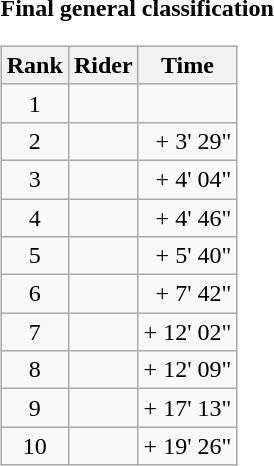<table>
<tr>
<td><strong>Final general classification</strong><br><table class="wikitable">
<tr>
<th scope="col">Rank</th>
<th scope="col">Rider</th>
<th scope="col">Time</th>
</tr>
<tr>
<td style="text-align:center;">1</td>
<td></td>
<td style="text-align:right;"></td>
</tr>
<tr>
<td style="text-align:center;">2</td>
<td></td>
<td style="text-align:right;">+ 3' 29"</td>
</tr>
<tr>
<td style="text-align:center;">3</td>
<td></td>
<td style="text-align:right;">+ 4' 04"</td>
</tr>
<tr>
<td style="text-align:center;">4</td>
<td></td>
<td style="text-align:right;">+ 4' 46"</td>
</tr>
<tr>
<td style="text-align:center;">5</td>
<td></td>
<td style="text-align:right;">+ 5' 40"</td>
</tr>
<tr>
<td style="text-align:center;">6</td>
<td></td>
<td style="text-align:right;">+ 7' 42"</td>
</tr>
<tr>
<td style="text-align:center;">7</td>
<td></td>
<td style="text-align:right;">+ 12' 02"</td>
</tr>
<tr>
<td style="text-align:center;">8</td>
<td></td>
<td style="text-align:right;">+ 12' 09"</td>
</tr>
<tr>
<td style="text-align:center;">9</td>
<td></td>
<td style="text-align:right;">+ 17' 13"</td>
</tr>
<tr>
<td style="text-align:center;">10</td>
<td></td>
<td style="text-align:right;">+ 19' 26"</td>
</tr>
</table>
</td>
</tr>
</table>
